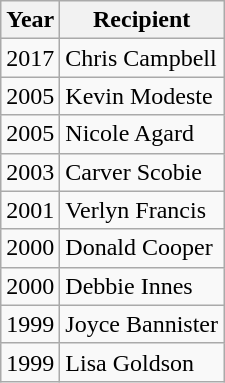<table class="wikitable sortable">
<tr>
<th>Year</th>
<th>Recipient</th>
</tr>
<tr>
<td>2017</td>
<td>Chris Campbell</td>
</tr>
<tr>
<td>2005</td>
<td>Kevin Modeste</td>
</tr>
<tr>
<td>2005</td>
<td>Nicole Agard</td>
</tr>
<tr>
<td>2003</td>
<td>Carver Scobie</td>
</tr>
<tr>
<td>2001</td>
<td>Verlyn Francis</td>
</tr>
<tr>
<td>2000</td>
<td>Donald Cooper</td>
</tr>
<tr>
<td>2000</td>
<td>Debbie Innes</td>
</tr>
<tr>
<td>1999</td>
<td>Joyce Bannister</td>
</tr>
<tr>
<td>1999</td>
<td>Lisa Goldson</td>
</tr>
</table>
